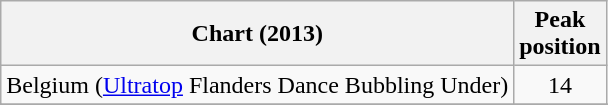<table class="wikitable plainrowheaders sortable">
<tr>
<th scope="col">Chart (2013)</th>
<th scope="col">Peak<br>position</th>
</tr>
<tr>
<td>Belgium (<a href='#'>Ultratop</a> Flanders Dance Bubbling Under)</td>
<td align=center>14</td>
</tr>
<tr>
</tr>
<tr>
</tr>
<tr>
</tr>
</table>
